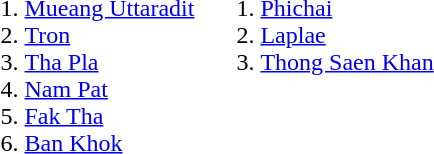<table>
<tr -- valign=top>
<td><br><ol><li><a href='#'>Mueang Uttaradit</a></li><li><a href='#'>Tron</a></li><li><a href='#'>Tha Pla</a></li><li><a href='#'>Nam Pat</a></li><li><a href='#'>Fak Tha</a></li><li><a href='#'>Ban Khok</a></li></ol></td>
<td><br><ol>
<li><a href='#'>Phichai</a>
<li><a href='#'>Laplae</a>
<li><a href='#'>Thong Saen Khan</a>
</ol></td>
</tr>
</table>
